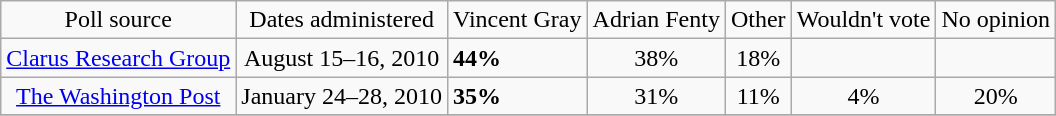<table class="wikitable">
<tr valign=bottom>
<td align=center>Poll source</td>
<td align=center>Dates administered</td>
<td align=center>Vincent Gray</td>
<td align=center>Adrian Fenty</td>
<td align=center>Other</td>
<td align=center>Wouldn't vote</td>
<td align=center>No opinion</td>
</tr>
<tr>
<td align=center><a href='#'>Clarus Research Group</a></td>
<td align=center>August 15–16, 2010</td>
<td><strong>44%</strong></td>
<td align=center>38%</td>
<td align=center>18%</td>
<td align=center></td>
<td align=center></td>
</tr>
<tr>
<td align=center><a href='#'>The Washington Post</a></td>
<td align=center>January 24–28, 2010</td>
<td><strong>35%</strong></td>
<td align=center>31%</td>
<td align=center>11%</td>
<td align=center>4%</td>
<td align=center>20%</td>
</tr>
<tr align=center| 345%>
</tr>
</table>
